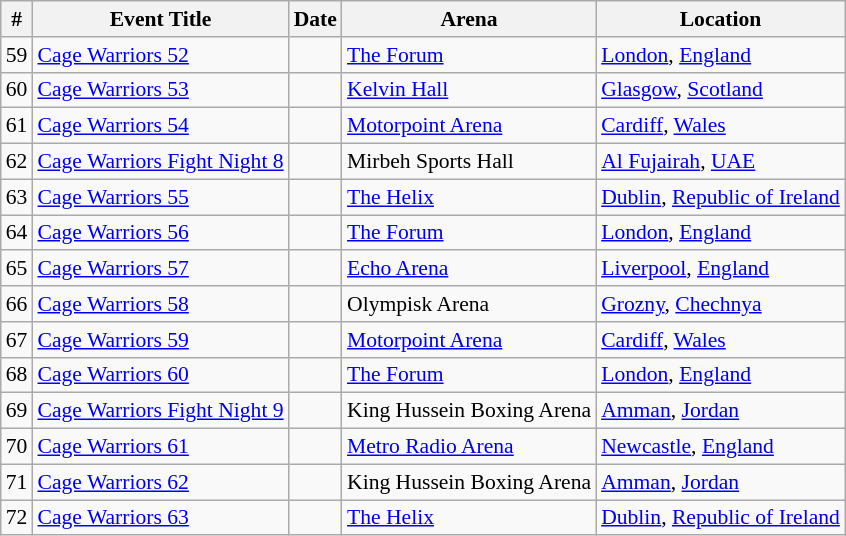<table class="sortable wikitable succession-box" style="font-size:90%;">
<tr>
<th scope="col">#</th>
<th scope="col">Event Title</th>
<th scope="col">Date</th>
<th scope="col">Arena</th>
<th scope="col">Location</th>
</tr>
<tr>
<td align=center>59</td>
<td><a href='#'>Cage Warriors 52</a></td>
<td></td>
<td><a href='#'>The Forum</a></td>
<td><a href='#'>London</a>, <a href='#'>England</a></td>
</tr>
<tr>
<td align=center>60</td>
<td><a href='#'>Cage Warriors 53</a></td>
<td></td>
<td><a href='#'>Kelvin Hall</a></td>
<td><a href='#'>Glasgow</a>, <a href='#'>Scotland</a></td>
</tr>
<tr>
<td align=center>61</td>
<td><a href='#'>Cage Warriors 54</a></td>
<td></td>
<td><a href='#'>Motorpoint Arena</a></td>
<td><a href='#'>Cardiff</a>, <a href='#'>Wales</a></td>
</tr>
<tr>
<td align=center>62</td>
<td><a href='#'>Cage Warriors Fight Night 8</a></td>
<td></td>
<td>Mirbeh Sports Hall</td>
<td><a href='#'>Al Fujairah</a>, <a href='#'>UAE</a></td>
</tr>
<tr>
<td align=center>63</td>
<td><a href='#'>Cage Warriors 55</a></td>
<td></td>
<td><a href='#'>The Helix</a></td>
<td><a href='#'>Dublin</a>, <a href='#'>Republic of Ireland</a></td>
</tr>
<tr>
<td align=center>64</td>
<td><a href='#'>Cage Warriors 56</a></td>
<td></td>
<td><a href='#'>The Forum</a></td>
<td><a href='#'>London</a>, <a href='#'>England</a></td>
</tr>
<tr>
<td align=center>65</td>
<td><a href='#'>Cage Warriors 57</a></td>
<td></td>
<td><a href='#'>Echo Arena</a></td>
<td><a href='#'>Liverpool</a>, <a href='#'>England</a></td>
</tr>
<tr>
<td align=center>66</td>
<td><a href='#'>Cage Warriors 58</a></td>
<td></td>
<td>Olympisk Arena</td>
<td><a href='#'>Grozny</a>, <a href='#'>Chechnya</a></td>
</tr>
<tr>
<td align=center>67</td>
<td><a href='#'>Cage Warriors 59</a></td>
<td></td>
<td><a href='#'>Motorpoint Arena</a></td>
<td><a href='#'>Cardiff</a>, <a href='#'>Wales</a></td>
</tr>
<tr>
<td align=center>68</td>
<td><a href='#'>Cage Warriors 60</a></td>
<td></td>
<td><a href='#'>The Forum</a></td>
<td><a href='#'>London</a>, <a href='#'>England</a></td>
</tr>
<tr>
<td align=center>69</td>
<td><a href='#'>Cage Warriors Fight Night 9</a></td>
<td></td>
<td>King Hussein Boxing Arena</td>
<td><a href='#'>Amman</a>, <a href='#'>Jordan</a></td>
</tr>
<tr>
<td align=center>70</td>
<td><a href='#'>Cage Warriors 61</a></td>
<td></td>
<td><a href='#'>Metro Radio Arena</a></td>
<td><a href='#'>Newcastle</a>, <a href='#'>England</a></td>
</tr>
<tr>
<td align=center>71</td>
<td><a href='#'>Cage Warriors 62</a></td>
<td></td>
<td>King Hussein Boxing Arena</td>
<td><a href='#'>Amman</a>, <a href='#'>Jordan</a></td>
</tr>
<tr>
<td align=center>72</td>
<td><a href='#'>Cage Warriors 63</a></td>
<td></td>
<td><a href='#'>The Helix</a></td>
<td><a href='#'>Dublin</a>, <a href='#'>Republic of Ireland</a></td>
</tr>
</table>
